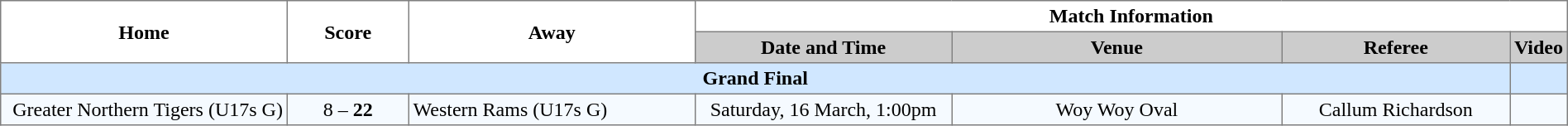<table width="100%" cellspacing="0" cellpadding="3" border="1" style="border-collapse:collapse;  text-align:center;">
<tr>
<th rowspan="2" width="19%">Home</th>
<th rowspan="2" width="8%">Score</th>
<th rowspan="2" width="19%">Away</th>
<th colspan="4">Match Information</th>
</tr>
<tr bgcolor="#CCCCCC">
<th width="17%">Date and Time</th>
<th width="22%">Venue</th>
<th width="50%">Referee</th>
<th>Video</th>
</tr>
<tr style="background:#d0e7ff;">
<td colspan="6"><strong>Grand Final</strong></td>
<td></td>
</tr>
<tr style="text-align:center; background:#f5faff;">
<td align="right">Greater Northern Tigers (U17s G) </td>
<td>8 – <strong>22</strong></td>
<td align="left"> Western Rams (U17s G)</td>
<td>Saturday, 16 March, 1:00pm</td>
<td>Woy Woy Oval</td>
<td>Callum Richardson</td>
<td></td>
</tr>
</table>
